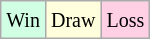<table class="wikitable">
<tr>
<td style="background-color: #d0ffe3;"><small>Win</small></td>
<td style="background-color: #ffffdd;"><small>Draw</small></td>
<td style="background-color: #ffd0e3;"><small>Loss</small></td>
</tr>
</table>
